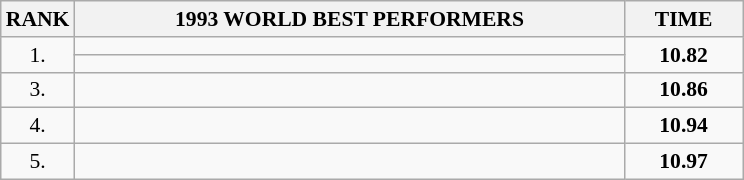<table class="wikitable" style="border-collapse: collapse; font-size: 90%;">
<tr>
<th>RANK</th>
<th align="center" style="width: 25em">1993 WORLD BEST PERFORMERS</th>
<th align="center" style="width: 5em">TIME</th>
</tr>
<tr>
<td rowspan=2 align="center">1.</td>
<td></td>
<td rowspan=2 align="center"><strong>10.82</strong></td>
</tr>
<tr>
<td></td>
</tr>
<tr>
<td align="center">3.</td>
<td></td>
<td align="center"><strong>10.86</strong></td>
</tr>
<tr>
<td align="center">4.</td>
<td></td>
<td align="center"><strong>10.94</strong></td>
</tr>
<tr>
<td align="center">5.</td>
<td></td>
<td align="center"><strong>10.97</strong></td>
</tr>
</table>
